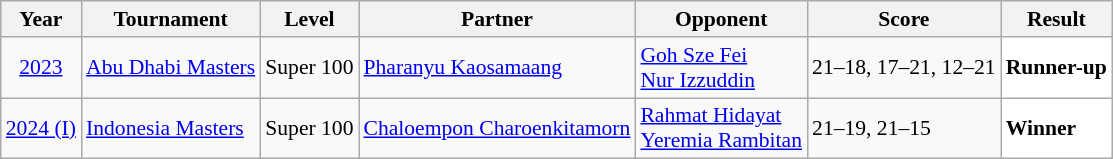<table class="sortable wikitable" style="font-size: 90%;">
<tr>
<th>Year</th>
<th>Tournament</th>
<th>Level</th>
<th>Partner</th>
<th>Opponent</th>
<th>Score</th>
<th>Result</th>
</tr>
<tr>
<td align="center"><a href='#'>2023</a></td>
<td align="left"><a href='#'>Abu Dhabi Masters</a></td>
<td align="left">Super 100</td>
<td align="left"> <a href='#'>Pharanyu Kaosamaang</a></td>
<td align="left"> <a href='#'>Goh Sze Fei</a><br> <a href='#'>Nur Izzuddin</a></td>
<td align="left">21–18, 17–21, 12–21</td>
<td style="text-align:left; background:white"> <strong>Runner-up</strong></td>
</tr>
<tr>
<td align="center"><a href='#'>2024 (I)</a></td>
<td align="left"><a href='#'>Indonesia Masters</a></td>
<td align="left">Super 100</td>
<td align="left"> <a href='#'>Chaloempon Charoenkitamorn</a></td>
<td align="left"> <a href='#'>Rahmat Hidayat</a><br> <a href='#'>Yeremia Rambitan</a></td>
<td align="left">21–19, 21–15</td>
<td style="text-align:left; background:white"> <strong>Winner</strong></td>
</tr>
</table>
